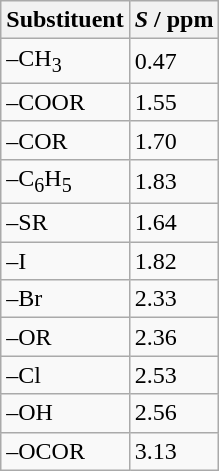<table class="wikitable">
<tr class="hintergrundfarbe5">
<th>Substituent</th>
<th><em>S</em> / ppm</th>
</tr>
<tr>
<td>–CH<sub>3</sub></td>
<td>0.47</td>
</tr>
<tr>
<td>–COOR</td>
<td>1.55</td>
</tr>
<tr>
<td>–COR</td>
<td>1.70</td>
</tr>
<tr>
<td>–C<sub>6</sub>H<sub>5</sub></td>
<td>1.83</td>
</tr>
<tr>
<td>–SR</td>
<td>1.64</td>
</tr>
<tr>
<td>–I</td>
<td>1.82</td>
</tr>
<tr>
<td>–Br</td>
<td>2.33</td>
</tr>
<tr>
<td>–OR</td>
<td>2.36</td>
</tr>
<tr>
<td>–Cl</td>
<td>2.53</td>
</tr>
<tr>
<td>–OH</td>
<td>2.56</td>
</tr>
<tr>
<td>–OCOR</td>
<td>3.13</td>
</tr>
</table>
